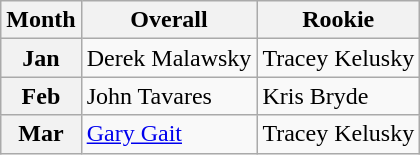<table class="wikitable">
<tr>
<th>Month</th>
<th>Overall</th>
<th>Rookie</th>
</tr>
<tr>
<th>Jan</th>
<td>Derek Malawsky</td>
<td>Tracey Kelusky</td>
</tr>
<tr>
<th>Feb</th>
<td>John Tavares</td>
<td>Kris Bryde</td>
</tr>
<tr>
<th>Mar</th>
<td><a href='#'>Gary Gait</a></td>
<td>Tracey Kelusky</td>
</tr>
</table>
